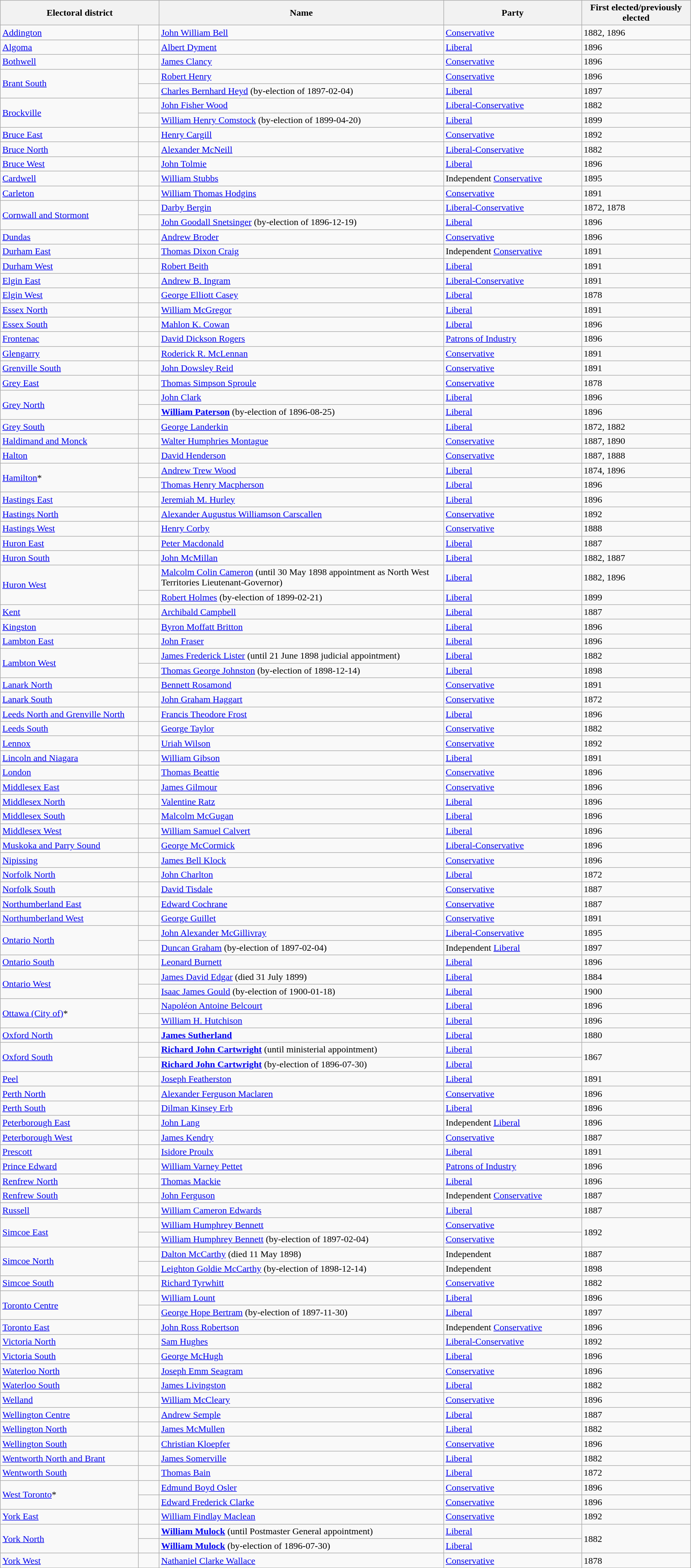<table class="wikitable" width=95%>
<tr>
<th colspan=2 width=23%>Electoral district</th>
<th>Name</th>
<th width=20%>Party</th>
<th>First elected/previously elected</th>
</tr>
<tr>
<td width=20%><a href='#'>Addington</a></td>
<td></td>
<td><a href='#'>John William Bell</a></td>
<td><a href='#'>Conservative</a></td>
<td>1882, 1896</td>
</tr>
<tr>
<td><a href='#'>Algoma</a></td>
<td></td>
<td><a href='#'>Albert Dyment</a></td>
<td><a href='#'>Liberal</a></td>
<td>1896</td>
</tr>
<tr>
<td><a href='#'>Bothwell</a></td>
<td></td>
<td><a href='#'>James Clancy</a></td>
<td><a href='#'>Conservative</a></td>
<td>1896</td>
</tr>
<tr>
<td rowspan=2><a href='#'>Brant South</a></td>
<td></td>
<td><a href='#'>Robert Henry</a></td>
<td><a href='#'>Conservative</a></td>
<td>1896</td>
</tr>
<tr>
<td></td>
<td><a href='#'>Charles Bernhard Heyd</a> (by-election of 1897-02-04)</td>
<td><a href='#'>Liberal</a></td>
<td>1897</td>
</tr>
<tr>
<td rowspan=2><a href='#'>Brockville</a></td>
<td></td>
<td><a href='#'>John Fisher Wood</a></td>
<td><a href='#'>Liberal-Conservative</a></td>
<td>1882</td>
</tr>
<tr>
<td></td>
<td><a href='#'>William Henry Comstock</a> (by-election of 1899-04-20)</td>
<td><a href='#'>Liberal</a></td>
<td>1899</td>
</tr>
<tr>
<td><a href='#'>Bruce East</a></td>
<td></td>
<td><a href='#'>Henry Cargill</a></td>
<td><a href='#'>Conservative</a></td>
<td>1892</td>
</tr>
<tr>
<td><a href='#'>Bruce North</a></td>
<td></td>
<td><a href='#'>Alexander McNeill</a></td>
<td><a href='#'>Liberal-Conservative</a></td>
<td>1882</td>
</tr>
<tr>
<td><a href='#'>Bruce West</a></td>
<td></td>
<td><a href='#'>John Tolmie</a></td>
<td><a href='#'>Liberal</a></td>
<td>1896</td>
</tr>
<tr>
<td><a href='#'>Cardwell</a></td>
<td></td>
<td><a href='#'>William Stubbs</a></td>
<td>Independent <a href='#'>Conservative</a></td>
<td>1895</td>
</tr>
<tr>
<td><a href='#'>Carleton</a></td>
<td></td>
<td><a href='#'>William Thomas Hodgins</a></td>
<td><a href='#'>Conservative</a></td>
<td>1891</td>
</tr>
<tr>
<td rowspan=2><a href='#'>Cornwall and Stormont</a></td>
<td></td>
<td><a href='#'>Darby Bergin</a></td>
<td><a href='#'>Liberal-Conservative</a></td>
<td>1872, 1878</td>
</tr>
<tr>
<td></td>
<td><a href='#'>John Goodall Snetsinger</a> (by-election of 1896-12-19)</td>
<td><a href='#'>Liberal</a></td>
<td>1896</td>
</tr>
<tr>
<td><a href='#'>Dundas</a></td>
<td></td>
<td><a href='#'>Andrew Broder</a></td>
<td><a href='#'>Conservative</a></td>
<td>1896</td>
</tr>
<tr>
<td><a href='#'>Durham East</a></td>
<td></td>
<td><a href='#'>Thomas Dixon Craig</a></td>
<td>Independent <a href='#'>Conservative</a></td>
<td>1891</td>
</tr>
<tr>
<td><a href='#'>Durham West</a></td>
<td></td>
<td><a href='#'>Robert Beith</a></td>
<td><a href='#'>Liberal</a></td>
<td>1891</td>
</tr>
<tr>
<td><a href='#'>Elgin East</a></td>
<td></td>
<td><a href='#'>Andrew B. Ingram</a></td>
<td><a href='#'>Liberal-Conservative</a></td>
<td>1891</td>
</tr>
<tr>
<td><a href='#'>Elgin West</a></td>
<td></td>
<td><a href='#'>George Elliott Casey</a></td>
<td><a href='#'>Liberal</a></td>
<td>1878</td>
</tr>
<tr>
<td><a href='#'>Essex North</a></td>
<td></td>
<td><a href='#'>William McGregor</a></td>
<td><a href='#'>Liberal</a></td>
<td>1891</td>
</tr>
<tr>
<td><a href='#'>Essex South</a></td>
<td></td>
<td><a href='#'>Mahlon K. Cowan</a></td>
<td><a href='#'>Liberal</a></td>
<td>1896</td>
</tr>
<tr>
<td><a href='#'>Frontenac</a></td>
<td></td>
<td><a href='#'>David Dickson Rogers</a></td>
<td><a href='#'>Patrons of Industry</a></td>
<td>1896</td>
</tr>
<tr>
<td><a href='#'>Glengarry</a></td>
<td></td>
<td><a href='#'>Roderick R. McLennan</a></td>
<td><a href='#'>Conservative</a></td>
<td>1891</td>
</tr>
<tr>
<td><a href='#'>Grenville South</a></td>
<td></td>
<td><a href='#'>John Dowsley Reid</a></td>
<td><a href='#'>Conservative</a></td>
<td>1891</td>
</tr>
<tr>
<td><a href='#'>Grey East</a></td>
<td></td>
<td><a href='#'>Thomas Simpson Sproule</a></td>
<td><a href='#'>Conservative</a></td>
<td>1878</td>
</tr>
<tr>
<td rowspan=2><a href='#'>Grey North</a></td>
<td></td>
<td><a href='#'>John Clark</a></td>
<td><a href='#'>Liberal</a></td>
<td>1896</td>
</tr>
<tr>
<td></td>
<td><strong><a href='#'>William Paterson</a></strong> (by-election of 1896-08-25)</td>
<td><a href='#'>Liberal</a></td>
<td>1896</td>
</tr>
<tr>
<td><a href='#'>Grey South</a></td>
<td></td>
<td><a href='#'>George Landerkin</a></td>
<td><a href='#'>Liberal</a></td>
<td>1872, 1882</td>
</tr>
<tr>
<td><a href='#'>Haldimand and Monck</a></td>
<td></td>
<td><a href='#'>Walter Humphries Montague</a></td>
<td><a href='#'>Conservative</a></td>
<td>1887, 1890</td>
</tr>
<tr>
<td><a href='#'>Halton</a></td>
<td></td>
<td><a href='#'>David Henderson</a></td>
<td><a href='#'>Conservative</a></td>
<td>1887, 1888</td>
</tr>
<tr>
<td rowspan=2><a href='#'>Hamilton</a>*</td>
<td></td>
<td><a href='#'>Andrew Trew Wood</a></td>
<td><a href='#'>Liberal</a></td>
<td>1874, 1896</td>
</tr>
<tr>
<td></td>
<td><a href='#'>Thomas Henry Macpherson</a></td>
<td><a href='#'>Liberal</a></td>
<td>1896</td>
</tr>
<tr>
<td><a href='#'>Hastings East</a></td>
<td></td>
<td><a href='#'>Jeremiah M. Hurley</a></td>
<td><a href='#'>Liberal</a></td>
<td>1896</td>
</tr>
<tr>
<td><a href='#'>Hastings North</a></td>
<td></td>
<td><a href='#'>Alexander Augustus Williamson Carscallen</a></td>
<td><a href='#'>Conservative</a></td>
<td>1892</td>
</tr>
<tr>
<td><a href='#'>Hastings West</a></td>
<td></td>
<td><a href='#'>Henry Corby</a></td>
<td><a href='#'>Conservative</a></td>
<td>1888</td>
</tr>
<tr>
<td><a href='#'>Huron East</a></td>
<td></td>
<td><a href='#'>Peter Macdonald</a></td>
<td><a href='#'>Liberal</a></td>
<td>1887</td>
</tr>
<tr>
<td><a href='#'>Huron South</a></td>
<td></td>
<td><a href='#'>John McMillan</a></td>
<td><a href='#'>Liberal</a></td>
<td>1882, 1887</td>
</tr>
<tr>
<td rowspan=2><a href='#'>Huron West</a></td>
<td></td>
<td><a href='#'>Malcolm Colin Cameron</a> (until 30 May 1898 appointment as North West Territories Lieutenant-Governor)</td>
<td><a href='#'>Liberal</a></td>
<td>1882, 1896</td>
</tr>
<tr>
<td></td>
<td><a href='#'>Robert Holmes</a> (by-election of 1899-02-21)</td>
<td><a href='#'>Liberal</a></td>
<td>1899</td>
</tr>
<tr>
<td><a href='#'>Kent</a></td>
<td></td>
<td><a href='#'>Archibald Campbell</a></td>
<td><a href='#'>Liberal</a></td>
<td>1887</td>
</tr>
<tr>
<td><a href='#'>Kingston</a></td>
<td></td>
<td><a href='#'>Byron Moffatt Britton</a></td>
<td><a href='#'>Liberal</a></td>
<td>1896</td>
</tr>
<tr>
<td><a href='#'>Lambton East</a></td>
<td></td>
<td><a href='#'>John Fraser</a></td>
<td><a href='#'>Liberal</a></td>
<td>1896</td>
</tr>
<tr>
<td rowspan=2><a href='#'>Lambton West</a></td>
<td></td>
<td><a href='#'>James Frederick Lister</a> (until 21 June 1898 judicial appointment)</td>
<td><a href='#'>Liberal</a></td>
<td>1882</td>
</tr>
<tr>
<td></td>
<td><a href='#'>Thomas George Johnston</a> (by-election of 1898-12-14)</td>
<td><a href='#'>Liberal</a></td>
<td>1898</td>
</tr>
<tr>
<td><a href='#'>Lanark North</a></td>
<td></td>
<td><a href='#'>Bennett Rosamond</a></td>
<td><a href='#'>Conservative</a></td>
<td>1891</td>
</tr>
<tr>
<td><a href='#'>Lanark South</a></td>
<td></td>
<td><a href='#'>John Graham Haggart</a></td>
<td><a href='#'>Conservative</a></td>
<td>1872</td>
</tr>
<tr>
<td><a href='#'>Leeds North and Grenville North</a></td>
<td></td>
<td><a href='#'>Francis Theodore Frost</a></td>
<td><a href='#'>Liberal</a></td>
<td>1896</td>
</tr>
<tr>
<td><a href='#'>Leeds South</a></td>
<td></td>
<td><a href='#'>George Taylor</a></td>
<td><a href='#'>Conservative</a></td>
<td>1882</td>
</tr>
<tr>
<td><a href='#'>Lennox</a></td>
<td></td>
<td><a href='#'>Uriah Wilson</a></td>
<td><a href='#'>Conservative</a></td>
<td>1892</td>
</tr>
<tr>
<td><a href='#'>Lincoln and Niagara</a></td>
<td></td>
<td><a href='#'>William Gibson</a></td>
<td><a href='#'>Liberal</a></td>
<td>1891</td>
</tr>
<tr>
<td><a href='#'>London</a></td>
<td></td>
<td><a href='#'>Thomas Beattie</a></td>
<td><a href='#'>Conservative</a></td>
<td>1896</td>
</tr>
<tr>
<td><a href='#'>Middlesex East</a></td>
<td></td>
<td><a href='#'>James Gilmour</a></td>
<td><a href='#'>Conservative</a></td>
<td>1896</td>
</tr>
<tr>
<td><a href='#'>Middlesex North</a></td>
<td></td>
<td><a href='#'>Valentine Ratz</a></td>
<td><a href='#'>Liberal</a></td>
<td>1896</td>
</tr>
<tr>
<td><a href='#'>Middlesex South</a></td>
<td></td>
<td><a href='#'>Malcolm McGugan</a></td>
<td><a href='#'>Liberal</a></td>
<td>1896</td>
</tr>
<tr>
<td><a href='#'>Middlesex West</a></td>
<td></td>
<td><a href='#'>William Samuel Calvert</a></td>
<td><a href='#'>Liberal</a></td>
<td>1896</td>
</tr>
<tr>
<td><a href='#'>Muskoka and Parry Sound</a></td>
<td></td>
<td><a href='#'>George McCormick</a></td>
<td><a href='#'>Liberal-Conservative</a></td>
<td>1896</td>
</tr>
<tr>
<td><a href='#'>Nipissing</a></td>
<td></td>
<td><a href='#'>James Bell Klock</a></td>
<td><a href='#'>Conservative</a></td>
<td>1896</td>
</tr>
<tr>
<td><a href='#'>Norfolk North</a></td>
<td></td>
<td><a href='#'>John Charlton</a></td>
<td><a href='#'>Liberal</a></td>
<td>1872</td>
</tr>
<tr>
<td><a href='#'>Norfolk South</a></td>
<td></td>
<td><a href='#'>David Tisdale</a></td>
<td><a href='#'>Conservative</a></td>
<td>1887</td>
</tr>
<tr>
<td><a href='#'>Northumberland East</a></td>
<td></td>
<td><a href='#'>Edward Cochrane</a></td>
<td><a href='#'>Conservative</a></td>
<td>1887</td>
</tr>
<tr>
<td><a href='#'>Northumberland West</a></td>
<td></td>
<td><a href='#'>George Guillet</a></td>
<td><a href='#'>Conservative</a></td>
<td>1891</td>
</tr>
<tr>
<td rowspan=2><a href='#'>Ontario North</a></td>
<td></td>
<td><a href='#'>John Alexander McGillivray</a></td>
<td><a href='#'>Liberal-Conservative</a></td>
<td>1895</td>
</tr>
<tr>
<td></td>
<td><a href='#'>Duncan Graham</a> (by-election of 1897-02-04)</td>
<td>Independent <a href='#'>Liberal</a></td>
<td>1897</td>
</tr>
<tr>
<td><a href='#'>Ontario South</a></td>
<td></td>
<td><a href='#'>Leonard Burnett</a></td>
<td><a href='#'>Liberal</a></td>
<td>1896</td>
</tr>
<tr>
<td rowspan=2><a href='#'>Ontario West</a></td>
<td></td>
<td><a href='#'>James David Edgar</a> (died 31 July 1899) </td>
<td><a href='#'>Liberal</a></td>
<td>1884</td>
</tr>
<tr>
<td></td>
<td><a href='#'>Isaac James Gould</a> (by-election of 1900-01-18)</td>
<td><a href='#'>Liberal</a></td>
<td>1900</td>
</tr>
<tr>
<td rowspan=2><a href='#'>Ottawa (City of)</a>*</td>
<td></td>
<td><a href='#'>Napoléon Antoine Belcourt</a></td>
<td><a href='#'>Liberal</a></td>
<td>1896</td>
</tr>
<tr>
<td></td>
<td><a href='#'>William H. Hutchison</a></td>
<td><a href='#'>Liberal</a></td>
<td>1896</td>
</tr>
<tr>
<td><a href='#'>Oxford North</a></td>
<td></td>
<td><strong><a href='#'>James Sutherland</a></strong></td>
<td><a href='#'>Liberal</a></td>
<td>1880</td>
</tr>
<tr>
<td rowspan=2><a href='#'>Oxford South</a></td>
<td></td>
<td><strong><a href='#'>Richard John Cartwright</a></strong> (until ministerial appointment)</td>
<td><a href='#'>Liberal</a></td>
<td rowspan=2>1867</td>
</tr>
<tr>
<td></td>
<td><strong><a href='#'>Richard John Cartwright</a></strong> (by-election of 1896-07-30)</td>
<td><a href='#'>Liberal</a></td>
</tr>
<tr>
<td><a href='#'>Peel</a></td>
<td></td>
<td><a href='#'>Joseph Featherston</a></td>
<td><a href='#'>Liberal</a></td>
<td>1891</td>
</tr>
<tr>
<td><a href='#'>Perth North</a></td>
<td></td>
<td><a href='#'>Alexander Ferguson Maclaren</a></td>
<td><a href='#'>Conservative</a></td>
<td>1896</td>
</tr>
<tr>
<td><a href='#'>Perth South</a></td>
<td></td>
<td><a href='#'>Dilman Kinsey Erb</a></td>
<td><a href='#'>Liberal</a></td>
<td>1896</td>
</tr>
<tr>
<td><a href='#'>Peterborough East</a></td>
<td></td>
<td><a href='#'>John Lang</a></td>
<td>Independent <a href='#'>Liberal</a></td>
<td>1896</td>
</tr>
<tr>
<td><a href='#'>Peterborough West</a></td>
<td></td>
<td><a href='#'>James Kendry</a></td>
<td><a href='#'>Conservative</a></td>
<td>1887</td>
</tr>
<tr>
<td><a href='#'>Prescott</a></td>
<td></td>
<td><a href='#'>Isidore Proulx</a></td>
<td><a href='#'>Liberal</a></td>
<td>1891</td>
</tr>
<tr>
<td><a href='#'>Prince Edward</a></td>
<td></td>
<td><a href='#'>William Varney Pettet</a></td>
<td><a href='#'>Patrons of Industry</a></td>
<td>1896</td>
</tr>
<tr>
<td><a href='#'>Renfrew North</a></td>
<td></td>
<td><a href='#'>Thomas Mackie</a></td>
<td><a href='#'>Liberal</a></td>
<td>1896</td>
</tr>
<tr>
<td><a href='#'>Renfrew South</a></td>
<td></td>
<td><a href='#'>John Ferguson</a></td>
<td>Independent <a href='#'>Conservative</a></td>
<td>1887</td>
</tr>
<tr>
<td><a href='#'>Russell</a></td>
<td></td>
<td><a href='#'>William Cameron Edwards</a></td>
<td><a href='#'>Liberal</a></td>
<td>1887</td>
</tr>
<tr>
<td rowspan=2><a href='#'>Simcoe East</a></td>
<td></td>
<td><a href='#'>William Humphrey Bennett</a></td>
<td><a href='#'>Conservative</a></td>
<td rowspan=2>1892</td>
</tr>
<tr>
<td></td>
<td><a href='#'>William Humphrey Bennett</a> (by-election of 1897-02-04)</td>
<td><a href='#'>Conservative</a></td>
</tr>
<tr>
<td rowspan=2><a href='#'>Simcoe North</a></td>
<td></td>
<td><a href='#'>Dalton McCarthy</a> (died 11 May 1898)</td>
<td>Independent</td>
<td>1887</td>
</tr>
<tr>
<td></td>
<td><a href='#'>Leighton Goldie McCarthy</a> (by-election of 1898-12-14)</td>
<td>Independent</td>
<td>1898</td>
</tr>
<tr>
<td><a href='#'>Simcoe South</a></td>
<td></td>
<td><a href='#'>Richard Tyrwhitt</a></td>
<td><a href='#'>Conservative</a></td>
<td>1882</td>
</tr>
<tr>
<td rowspan=2><a href='#'>Toronto Centre</a></td>
<td></td>
<td><a href='#'>William Lount</a></td>
<td><a href='#'>Liberal</a></td>
<td>1896</td>
</tr>
<tr>
<td></td>
<td><a href='#'>George Hope Bertram</a> (by-election of 1897-11-30)</td>
<td><a href='#'>Liberal</a></td>
<td>1897</td>
</tr>
<tr>
<td><a href='#'>Toronto East</a></td>
<td></td>
<td><a href='#'>John Ross Robertson</a></td>
<td>Independent <a href='#'>Conservative</a></td>
<td>1896</td>
</tr>
<tr>
<td><a href='#'>Victoria North</a></td>
<td></td>
<td><a href='#'>Sam Hughes</a></td>
<td><a href='#'>Liberal-Conservative</a></td>
<td>1892</td>
</tr>
<tr>
<td><a href='#'>Victoria South</a></td>
<td></td>
<td><a href='#'>George McHugh</a></td>
<td><a href='#'>Liberal</a></td>
<td>1896</td>
</tr>
<tr>
<td><a href='#'>Waterloo North</a></td>
<td></td>
<td><a href='#'>Joseph Emm Seagram</a></td>
<td><a href='#'>Conservative</a></td>
<td>1896</td>
</tr>
<tr>
<td><a href='#'>Waterloo South</a></td>
<td></td>
<td><a href='#'>James Livingston</a></td>
<td><a href='#'>Liberal</a></td>
<td>1882</td>
</tr>
<tr>
<td><a href='#'>Welland</a></td>
<td></td>
<td><a href='#'>William McCleary</a></td>
<td><a href='#'>Conservative</a></td>
<td>1896</td>
</tr>
<tr>
<td><a href='#'>Wellington Centre</a></td>
<td></td>
<td><a href='#'>Andrew Semple</a></td>
<td><a href='#'>Liberal</a></td>
<td>1887</td>
</tr>
<tr>
<td><a href='#'>Wellington North</a></td>
<td></td>
<td><a href='#'>James McMullen</a></td>
<td><a href='#'>Liberal</a></td>
<td>1882</td>
</tr>
<tr>
<td><a href='#'>Wellington South</a></td>
<td></td>
<td><a href='#'>Christian Kloepfer</a></td>
<td><a href='#'>Conservative</a></td>
<td>1896</td>
</tr>
<tr>
<td><a href='#'>Wentworth North and Brant</a></td>
<td></td>
<td><a href='#'>James Somerville</a></td>
<td><a href='#'>Liberal</a></td>
<td>1882</td>
</tr>
<tr>
<td><a href='#'>Wentworth South</a></td>
<td></td>
<td><a href='#'>Thomas Bain</a> </td>
<td><a href='#'>Liberal</a></td>
<td>1872</td>
</tr>
<tr>
<td rowspan=2><a href='#'>West Toronto</a>*</td>
<td></td>
<td><a href='#'>Edmund Boyd Osler</a></td>
<td><a href='#'>Conservative</a></td>
<td>1896</td>
</tr>
<tr>
<td></td>
<td><a href='#'>Edward Frederick Clarke</a></td>
<td><a href='#'>Conservative</a></td>
<td>1896</td>
</tr>
<tr>
<td><a href='#'>York East</a></td>
<td></td>
<td><a href='#'>William Findlay Maclean</a></td>
<td><a href='#'>Conservative</a></td>
<td>1892</td>
</tr>
<tr>
<td rowspan=2><a href='#'>York North</a></td>
<td></td>
<td><strong><a href='#'>William Mulock</a></strong> (until Postmaster General appointment)</td>
<td><a href='#'>Liberal</a></td>
<td rowspan=2>1882</td>
</tr>
<tr>
<td></td>
<td><strong><a href='#'>William Mulock</a></strong> (by-election of 1896-07-30)</td>
<td><a href='#'>Liberal</a></td>
</tr>
<tr>
<td><a href='#'>York West</a></td>
<td></td>
<td><a href='#'>Nathaniel Clarke Wallace</a></td>
<td><a href='#'>Conservative</a></td>
<td>1878</td>
</tr>
</table>
